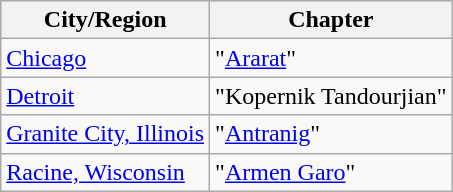<table class="wikitable">
<tr>
<th>City/Region</th>
<th>Chapter</th>
</tr>
<tr>
<td><a href='#'>Chicago</a></td>
<td>"<a href='#'>Ararat</a>"</td>
</tr>
<tr>
<td><a href='#'>Detroit</a></td>
<td>"Kopernik Tandourjian"</td>
</tr>
<tr>
<td><a href='#'>Granite City, Illinois</a></td>
<td>"<a href='#'>Antranig</a>"</td>
</tr>
<tr>
<td><a href='#'>Racine, Wisconsin</a></td>
<td>"<a href='#'>Armen Garo</a>"</td>
</tr>
</table>
